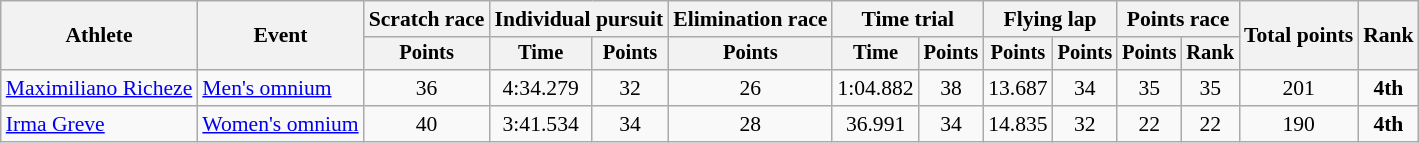<table class="wikitable" style="font-size:90%">
<tr>
<th rowspan=2>Athlete</th>
<th rowspan=2>Event</th>
<th>Scratch race</th>
<th colspan=2>Individual pursuit</th>
<th>Elimination race</th>
<th colspan=2>Time trial</th>
<th colspan=2>Flying lap</th>
<th colspan=2>Points race</th>
<th rowspan=2>Total points</th>
<th rowspan=2>Rank</th>
</tr>
<tr style="font-size:95%">
<th>Points</th>
<th>Time</th>
<th>Points</th>
<th>Points</th>
<th>Time</th>
<th>Points</th>
<th>Points</th>
<th>Points</th>
<th>Points</th>
<th>Rank</th>
</tr>
<tr align=center>
<td align=left><a href='#'>Maximiliano Richeze</a></td>
<td align=left><a href='#'>Men's omnium</a></td>
<td>36</td>
<td>4:34.279</td>
<td>32</td>
<td>26</td>
<td>1:04.882</td>
<td>38</td>
<td>13.687</td>
<td>34</td>
<td>35</td>
<td>35</td>
<td>201</td>
<td><strong>4th</strong></td>
</tr>
<tr align=center>
<td align=left><a href='#'>Irma Greve</a></td>
<td align=left><a href='#'>Women's omnium</a></td>
<td>40</td>
<td>3:41.534</td>
<td>34</td>
<td>28</td>
<td>36.991</td>
<td>34</td>
<td>14.835</td>
<td>32</td>
<td>22</td>
<td>22</td>
<td>190</td>
<td><strong>4th</strong></td>
</tr>
</table>
